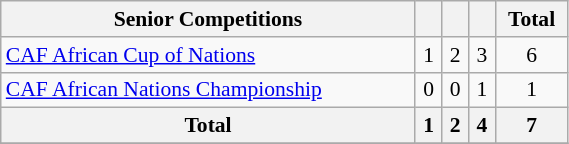<table class="wikitable" style="width:30%; font-size:90%; text-align:center">
<tr>
<th>Senior Competitions</th>
<th></th>
<th></th>
<th></th>
<th>Total</th>
</tr>
<tr>
<td align=left><a href='#'>CAF African Cup of Nations</a></td>
<td>1</td>
<td>2</td>
<td>3</td>
<td>6</td>
</tr>
<tr>
<td align=left><a href='#'>CAF African Nations Championship</a></td>
<td>0</td>
<td>0</td>
<td>1</td>
<td>1</td>
</tr>
<tr>
<th>Total</th>
<th>1</th>
<th>2</th>
<th>4</th>
<th>7</th>
</tr>
<tr>
</tr>
</table>
